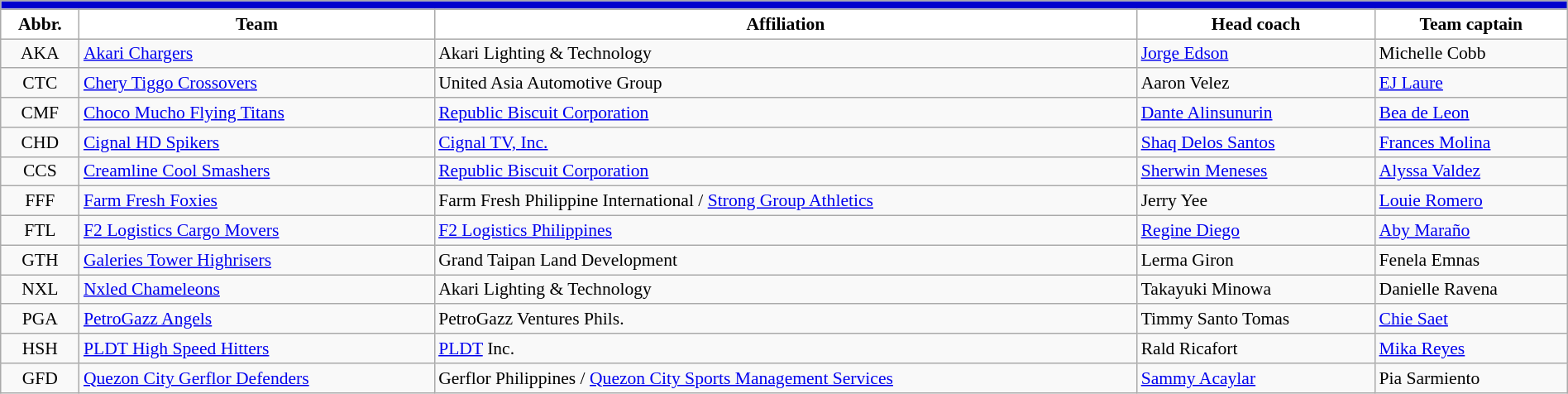<table class="wikitable" style="width:100%; font-size:90%; text-align:left">
<tr>
<th style=background:#0000CD colspan="6"><span></span></th>
</tr>
<tr>
<th style="background:white">Abbr.</th>
<th style="background:white">Team</th>
<th style="background:white">Affiliation</th>
<th style="background:white">Head coach</th>
<th style="background:white">Team captain</th>
</tr>
<tr>
<td style="text-align:center">AKA</td>
<td><a href='#'>Akari Chargers</a></td>
<td>Akari Lighting & Technology</td>
<td> <a href='#'>Jorge Edson</a></td>
<td>Michelle Cobb</td>
</tr>
<tr>
<td style="text-align:center">CTC</td>
<td><a href='#'>Chery Tiggo Crossovers</a></td>
<td>United Asia Automotive Group</td>
<td> Aaron Velez</td>
<td><a href='#'>EJ Laure</a></td>
</tr>
<tr>
<td style="text-align:center">CMF</td>
<td><a href='#'>Choco Mucho Flying Titans</a></td>
<td><a href='#'>Republic Biscuit Corporation</a></td>
<td> <a href='#'>Dante Alinsunurin</a></td>
<td><a href='#'>Bea de Leon</a></td>
</tr>
<tr>
<td style="text-align:center">CHD</td>
<td><a href='#'>Cignal HD Spikers</a></td>
<td><a href='#'>Cignal TV, Inc.</a></td>
<td> <a href='#'>Shaq Delos Santos</a></td>
<td><a href='#'>Frances Molina</a></td>
</tr>
<tr>
<td style="text-align:center">CCS</td>
<td><a href='#'>Creamline Cool Smashers</a></td>
<td><a href='#'>Republic Biscuit Corporation</a></td>
<td> <a href='#'>Sherwin Meneses</a></td>
<td><a href='#'>Alyssa Valdez</a></td>
</tr>
<tr>
<td style="text-align:center">FFF</td>
<td><a href='#'>Farm Fresh Foxies</a></td>
<td>Farm Fresh Philippine International / <a href='#'>Strong Group Athletics</a></td>
<td> Jerry Yee</td>
<td><a href='#'>Louie Romero</a></td>
</tr>
<tr>
<td style="text-align:center">FTL</td>
<td><a href='#'>F2 Logistics Cargo Movers</a></td>
<td><a href='#'>F2 Logistics Philippines</a></td>
<td> <a href='#'>Regine Diego</a></td>
<td><a href='#'>Aby Maraño</a></td>
</tr>
<tr>
<td style="text-align:center">GTH</td>
<td><a href='#'>Galeries Tower Highrisers</a></td>
<td>Grand Taipan Land Development</td>
<td> Lerma Giron</td>
<td>Fenela Emnas</td>
</tr>
<tr>
<td style="text-align:center">NXL</td>
<td><a href='#'>Nxled Chameleons</a></td>
<td>Akari Lighting & Technology</td>
<td> Takayuki Minowa</td>
<td>Danielle Ravena</td>
</tr>
<tr>
<td style="text-align:center">PGA</td>
<td><a href='#'>PetroGazz Angels</a></td>
<td>PetroGazz Ventures Phils.</td>
<td> Timmy Santo Tomas</td>
<td><a href='#'>Chie Saet</a></td>
</tr>
<tr>
<td style="text-align:center">HSH</td>
<td><a href='#'>PLDT High Speed Hitters</a></td>
<td><a href='#'>PLDT</a> Inc.</td>
<td> Rald Ricafort</td>
<td><a href='#'>Mika Reyes</a></td>
</tr>
<tr>
<td style="text-align:center">GFD</td>
<td><a href='#'>Quezon City Gerflor Defenders</a></td>
<td>Gerflor Philippines / <a href='#'>Quezon City Sports Management Services</a></td>
<td> <a href='#'>Sammy Acaylar</a></td>
<td>Pia Sarmiento</td>
</tr>
</table>
